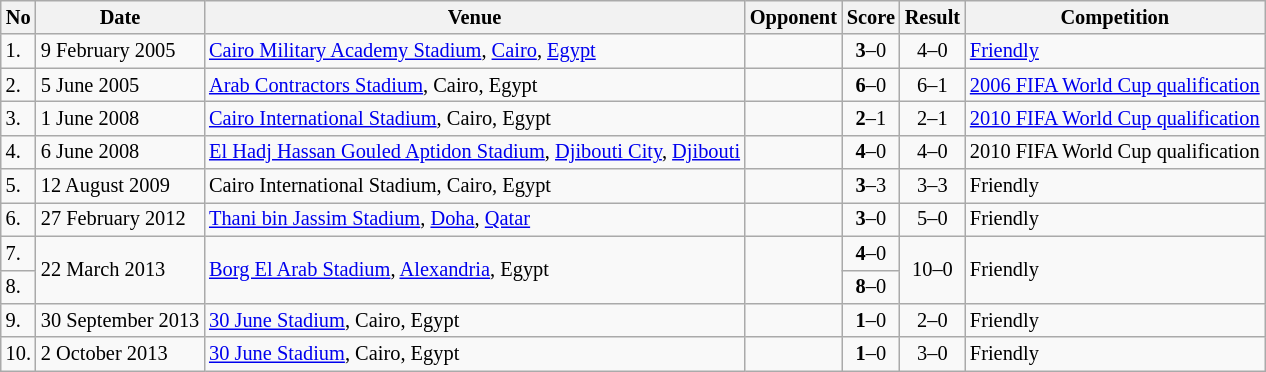<table class="wikitable" style="font-size:85%;">
<tr>
<th>No</th>
<th>Date</th>
<th>Venue</th>
<th>Opponent</th>
<th>Score</th>
<th>Result</th>
<th>Competition</th>
</tr>
<tr>
<td>1.</td>
<td>9 February 2005</td>
<td><a href='#'>Cairo Military Academy Stadium</a>, <a href='#'>Cairo</a>, <a href='#'>Egypt</a></td>
<td></td>
<td align=center><strong>3</strong>–0</td>
<td align=center>4–0</td>
<td><a href='#'>Friendly</a></td>
</tr>
<tr>
<td>2.</td>
<td>5 June 2005</td>
<td><a href='#'>Arab Contractors Stadium</a>, Cairo, Egypt</td>
<td></td>
<td align=center><strong>6</strong>–0</td>
<td align=center>6–1</td>
<td><a href='#'>2006 FIFA World Cup qualification</a></td>
</tr>
<tr>
<td>3.</td>
<td>1 June 2008</td>
<td><a href='#'>Cairo International Stadium</a>, Cairo, Egypt</td>
<td></td>
<td align=center><strong>2</strong>–1</td>
<td align=center>2–1</td>
<td><a href='#'>2010 FIFA World Cup qualification</a></td>
</tr>
<tr>
<td>4.</td>
<td>6 June 2008</td>
<td><a href='#'>El Hadj Hassan Gouled Aptidon Stadium</a>, <a href='#'>Djibouti City</a>, <a href='#'>Djibouti</a></td>
<td></td>
<td align=center><strong>4</strong>–0</td>
<td align=center>4–0</td>
<td>2010 FIFA World Cup qualification</td>
</tr>
<tr>
<td>5.</td>
<td>12 August 2009</td>
<td>Cairo International Stadium, Cairo, Egypt</td>
<td></td>
<td align=center><strong>3</strong>–3</td>
<td align=center>3–3</td>
<td>Friendly</td>
</tr>
<tr>
<td>6.</td>
<td>27 February 2012</td>
<td><a href='#'>Thani bin Jassim Stadium</a>, <a href='#'>Doha</a>, <a href='#'>Qatar</a></td>
<td></td>
<td align=center><strong>3</strong>–0</td>
<td align=center>5–0</td>
<td>Friendly</td>
</tr>
<tr>
<td>7.</td>
<td rowspan="2">22 March 2013</td>
<td rowspan="2"><a href='#'>Borg El Arab Stadium</a>, <a href='#'>Alexandria</a>, Egypt</td>
<td rowspan="2"></td>
<td align=center><strong>4</strong>–0</td>
<td rowspan="2" style="text-align:center">10–0</td>
<td rowspan="2">Friendly</td>
</tr>
<tr>
<td>8.</td>
<td align=center><strong>8</strong>–0</td>
</tr>
<tr>
<td>9.</td>
<td>30 September 2013</td>
<td><a href='#'>30 June Stadium</a>, Cairo, Egypt</td>
<td></td>
<td align=center><strong>1</strong>–0</td>
<td align=center>2–0</td>
<td>Friendly</td>
</tr>
<tr>
<td>10.</td>
<td>2 October 2013</td>
<td><a href='#'>30 June Stadium</a>, Cairo, Egypt</td>
<td></td>
<td align=center><strong>1</strong>–0</td>
<td align=center>3–0</td>
<td>Friendly</td>
</tr>
</table>
